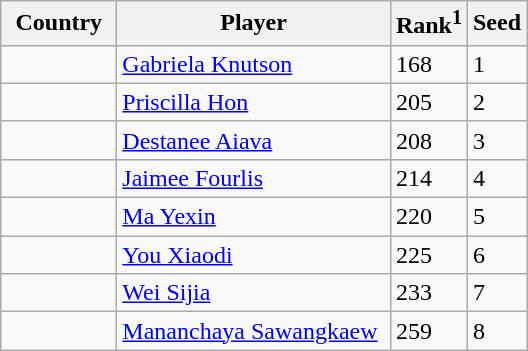<table class="sortable wikitable">
<tr>
<th width="70">Country</th>
<th width="175">Player</th>
<th>Rank<sup>1</sup></th>
<th>Seed</th>
</tr>
<tr>
<td></td>
<td><a href='#'>Gabriela Knutson</a></td>
<td>168</td>
<td>1</td>
</tr>
<tr>
<td></td>
<td><a href='#'>Priscilla Hon</a></td>
<td>205</td>
<td>2</td>
</tr>
<tr>
<td></td>
<td><a href='#'>Destanee Aiava</a></td>
<td>208</td>
<td>3</td>
</tr>
<tr>
<td></td>
<td><a href='#'>Jaimee Fourlis</a></td>
<td>214</td>
<td>4</td>
</tr>
<tr>
<td></td>
<td><a href='#'>Ma Yexin</a></td>
<td>220</td>
<td>5</td>
</tr>
<tr>
<td></td>
<td><a href='#'>You Xiaodi</a></td>
<td>225</td>
<td>6</td>
</tr>
<tr>
<td></td>
<td><a href='#'>Wei Sijia</a></td>
<td>233</td>
<td>7</td>
</tr>
<tr>
<td></td>
<td><a href='#'>Mananchaya Sawangkaew</a></td>
<td>259</td>
<td>8</td>
</tr>
</table>
